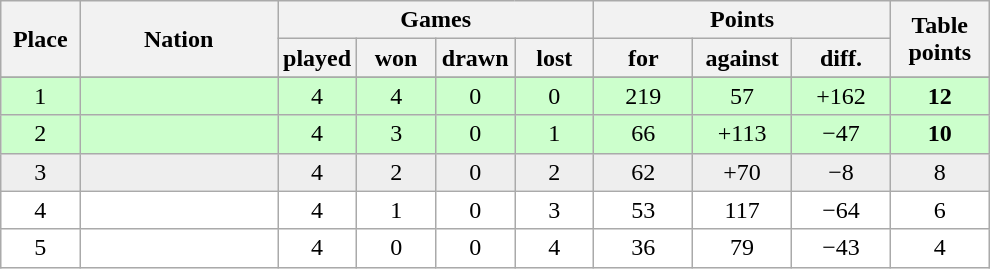<table class="wikitable">
<tr>
<th rowspan=2 width="8%">Place</th>
<th rowspan=2 width="20%">Nation</th>
<th colspan=4 width="32%">Games</th>
<th colspan=3 width="30%">Points</th>
<th rowspan=2 width="10%">Table<br>points</th>
</tr>
<tr>
<th width="8%">played</th>
<th width="8%">won</th>
<th width="8%">drawn</th>
<th width="8%">lost</th>
<th width="10%">for</th>
<th width="10%">against</th>
<th width="10%">diff.</th>
</tr>
<tr>
</tr>
<tr bgcolor=#ccffcc align=center>
<td>1</td>
<td align=left><strong></strong></td>
<td>4</td>
<td>4</td>
<td>0</td>
<td>0</td>
<td>219</td>
<td>57</td>
<td>+162</td>
<td><strong>12</strong></td>
</tr>
<tr bgcolor=#ccffcc align=center>
<td>2</td>
<td align=left></td>
<td>4</td>
<td>3</td>
<td>0</td>
<td>1</td>
<td>66</td>
<td>+113</td>
<td>−47</td>
<td><strong>10</strong></td>
</tr>
<tr bgcolor=#eeeeee align=center>
<td>3</td>
<td align=left><em></em></td>
<td>4</td>
<td>2</td>
<td>0</td>
<td>2</td>
<td>62</td>
<td>+70</td>
<td>−8</td>
<td>8</td>
</tr>
<tr bgcolor=#ffffff align=center>
<td>4</td>
<td align=left></td>
<td>4</td>
<td>1</td>
<td>0</td>
<td>3</td>
<td>53</td>
<td>117</td>
<td>−64</td>
<td>6</td>
</tr>
<tr bgcolor=#ffffff align=center>
<td>5</td>
<td align=left><em></em></td>
<td>4</td>
<td>0</td>
<td>0</td>
<td>4</td>
<td>36</td>
<td>79</td>
<td>−43</td>
<td>4</td>
</tr>
</table>
